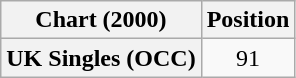<table class="wikitable plainrowheaders" style="text-align:center">
<tr>
<th scope="col">Chart (2000)</th>
<th scope="col">Position</th>
</tr>
<tr>
<th scope="row">UK Singles (OCC)</th>
<td>91</td>
</tr>
</table>
